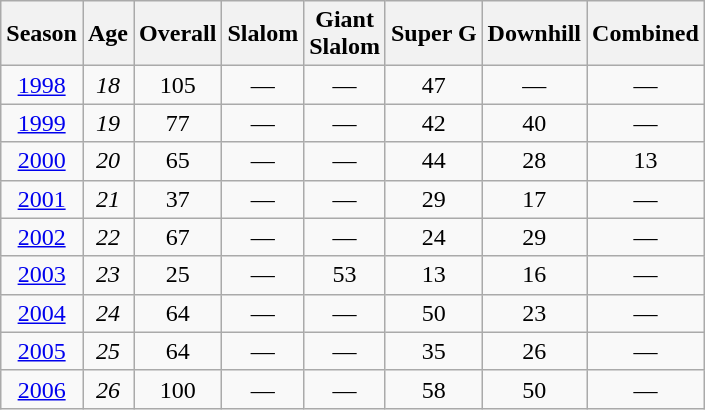<table class=wikitable style="text-align:center">
<tr>
<th>Season</th>
<th>Age</th>
<th>Overall</th>
<th>Slalom</th>
<th>Giant<br>Slalom</th>
<th>Super G</th>
<th>Downhill</th>
<th>Combined</th>
</tr>
<tr>
<td><a href='#'>1998</a></td>
<td><em>18</em></td>
<td>105</td>
<td>—</td>
<td>—</td>
<td>47</td>
<td>—</td>
<td>—</td>
</tr>
<tr>
<td><a href='#'>1999</a></td>
<td><em>19</em></td>
<td>77</td>
<td>—</td>
<td>—</td>
<td>42</td>
<td>40</td>
<td>—</td>
</tr>
<tr>
<td><a href='#'>2000</a></td>
<td><em>20</em></td>
<td>65</td>
<td>—</td>
<td>—</td>
<td>44</td>
<td>28</td>
<td>13</td>
</tr>
<tr>
<td><a href='#'>2001</a></td>
<td><em>21</em></td>
<td>37</td>
<td>—</td>
<td>—</td>
<td>29</td>
<td>17</td>
<td>—</td>
</tr>
<tr>
<td><a href='#'>2002</a></td>
<td><em>22</em></td>
<td>67</td>
<td>—</td>
<td>—</td>
<td>24</td>
<td>29</td>
<td>—</td>
</tr>
<tr>
<td><a href='#'>2003</a></td>
<td><em>23</em></td>
<td>25</td>
<td>—</td>
<td>53</td>
<td>13</td>
<td>16</td>
<td>—</td>
</tr>
<tr>
<td><a href='#'>2004</a></td>
<td><em>24</em></td>
<td>64</td>
<td>—</td>
<td>—</td>
<td>50</td>
<td>23</td>
<td>—</td>
</tr>
<tr>
<td><a href='#'>2005</a></td>
<td><em>25</em></td>
<td>64</td>
<td>—</td>
<td>—</td>
<td>35</td>
<td>26</td>
<td>—</td>
</tr>
<tr>
<td><a href='#'>2006</a></td>
<td><em>26</em></td>
<td>100</td>
<td>—</td>
<td>—</td>
<td>58</td>
<td>50</td>
<td>—</td>
</tr>
</table>
